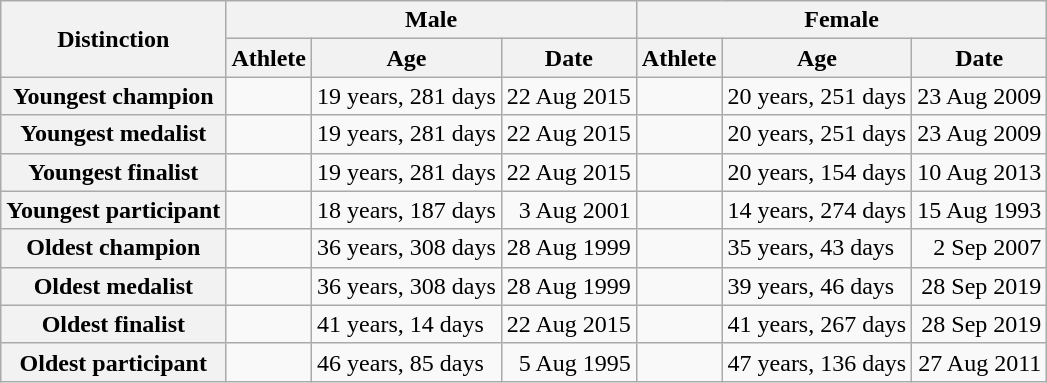<table class="wikitable">
<tr>
<th rowspan="2">Distinction</th>
<th colspan="3">Male</th>
<th colspan="3">Female</th>
</tr>
<tr>
<th>Athlete</th>
<th>Age</th>
<th>Date</th>
<th>Athlete</th>
<th>Age</th>
<th>Date</th>
</tr>
<tr>
<th>Youngest champion</th>
<td align="left"></td>
<td align="left">19 years, 281 days</td>
<td align="right">22 Aug 2015</td>
<td align="left"></td>
<td align="left">20 years, 251 days</td>
<td align="right">23 Aug 2009</td>
</tr>
<tr>
<th>Youngest medalist</th>
<td align="left"></td>
<td align="left">19 years, 281 days</td>
<td align="right">22 Aug 2015</td>
<td align="left"></td>
<td align="left">20 years, 251 days</td>
<td align="right">23 Aug 2009</td>
</tr>
<tr>
<th>Youngest finalist</th>
<td align="left"></td>
<td align="left">19 years, 281 days</td>
<td align="right">22 Aug 2015</td>
<td align="left"></td>
<td align="left">20 years, 154 days</td>
<td align="right">10 Aug 2013</td>
</tr>
<tr>
<th>Youngest participant</th>
<td align="left"></td>
<td align="left">18 years, 187 days</td>
<td align="right">3 Aug 2001</td>
<td align="left"></td>
<td align="left">14 years, 274 days</td>
<td align="right">15 Aug 1993</td>
</tr>
<tr>
<th>Oldest champion</th>
<td align="left"></td>
<td align="left">36 years, 308 days</td>
<td align="right">28 Aug 1999</td>
<td align="left"></td>
<td align="left">35 years, 43 days</td>
<td align="right">2 Sep 2007</td>
</tr>
<tr>
<th>Oldest medalist</th>
<td align="left"></td>
<td align="left">36 years, 308 days</td>
<td align="right">28 Aug 1999</td>
<td align="left"></td>
<td align="left">39 years, 46 days</td>
<td align="right">28 Sep 2019</td>
</tr>
<tr>
<th>Oldest finalist</th>
<td align="left"></td>
<td align="left">41 years, 14 days</td>
<td align="right">22 Aug 2015</td>
<td align="left"></td>
<td align="left">41 years, 267 days</td>
<td align="right">28 Sep 2019</td>
</tr>
<tr>
<th>Oldest participant</th>
<td align="left"></td>
<td align="left">46 years, 85 days</td>
<td align="right">5 Aug 1995</td>
<td align="left"></td>
<td align="left">47 years, 136 days</td>
<td align="right">27 Aug 2011</td>
</tr>
</table>
